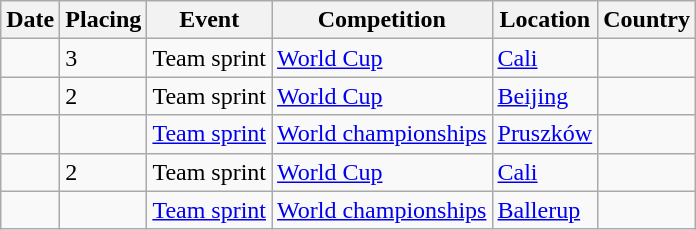<table class="wikitable sortable">
<tr>
<th>Date</th>
<th>Placing</th>
<th>Event</th>
<th>Competition</th>
<th>Location</th>
<th>Country</th>
</tr>
<tr>
<td></td>
<td>3</td>
<td>Team sprint</td>
<td><a href='#'>World Cup</a></td>
<td><a href='#'>Cali</a></td>
<td></td>
</tr>
<tr>
<td></td>
<td>2</td>
<td>Team sprint</td>
<td><a href='#'>World Cup</a></td>
<td><a href='#'>Beijing</a></td>
<td></td>
</tr>
<tr>
<td></td>
<td></td>
<td><a href='#'>Team sprint</a></td>
<td><a href='#'>World championships</a></td>
<td><a href='#'>Pruszków</a></td>
<td></td>
</tr>
<tr>
<td></td>
<td>2</td>
<td>Team sprint</td>
<td><a href='#'>World Cup</a></td>
<td><a href='#'>Cali</a></td>
<td></td>
</tr>
<tr>
<td></td>
<td></td>
<td><a href='#'>Team sprint</a></td>
<td><a href='#'>World championships</a></td>
<td><a href='#'>Ballerup</a></td>
<td></td>
</tr>
</table>
